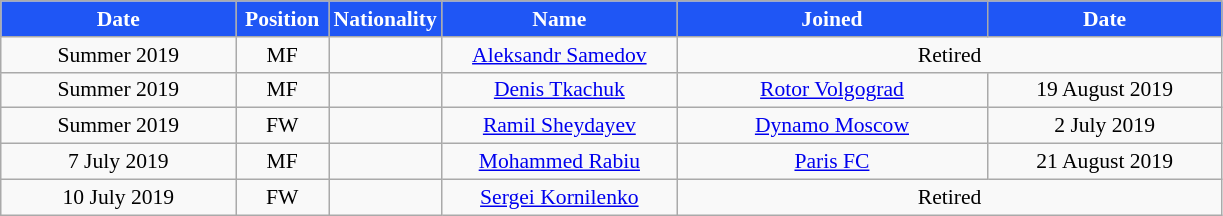<table class="wikitable"  style="text-align:center; font-size:90%; ">
<tr>
<th style="background:#1F56F5; color:white; width:150px;">Date</th>
<th style="background:#1F56F5; color:white; width:55px;">Position</th>
<th style="background:#1F56F5; color:white; width:55px;">Nationality</th>
<th style="background:#1F56F5; color:white; width:150px;">Name</th>
<th style="background:#1F56F5; color:white; width:200px;">Joined</th>
<th style="background:#1F56F5; color:white; width:150px;">Date</th>
</tr>
<tr>
<td>Summer 2019</td>
<td>MF</td>
<td></td>
<td><a href='#'>Aleksandr Samedov</a></td>
<td colspan="2">Retired</td>
</tr>
<tr>
<td>Summer 2019</td>
<td>MF</td>
<td></td>
<td><a href='#'>Denis Tkachuk</a></td>
<td><a href='#'>Rotor Volgograd</a></td>
<td>19 August 2019</td>
</tr>
<tr>
<td>Summer 2019</td>
<td>FW</td>
<td></td>
<td><a href='#'>Ramil Sheydayev</a></td>
<td><a href='#'>Dynamo Moscow</a></td>
<td>2 July 2019</td>
</tr>
<tr>
<td>7 July 2019</td>
<td>MF</td>
<td></td>
<td><a href='#'>Mohammed Rabiu</a></td>
<td><a href='#'>Paris FC</a></td>
<td>21 August 2019</td>
</tr>
<tr>
<td>10 July 2019</td>
<td>FW</td>
<td></td>
<td><a href='#'>Sergei Kornilenko</a></td>
<td colspan="2">Retired</td>
</tr>
</table>
